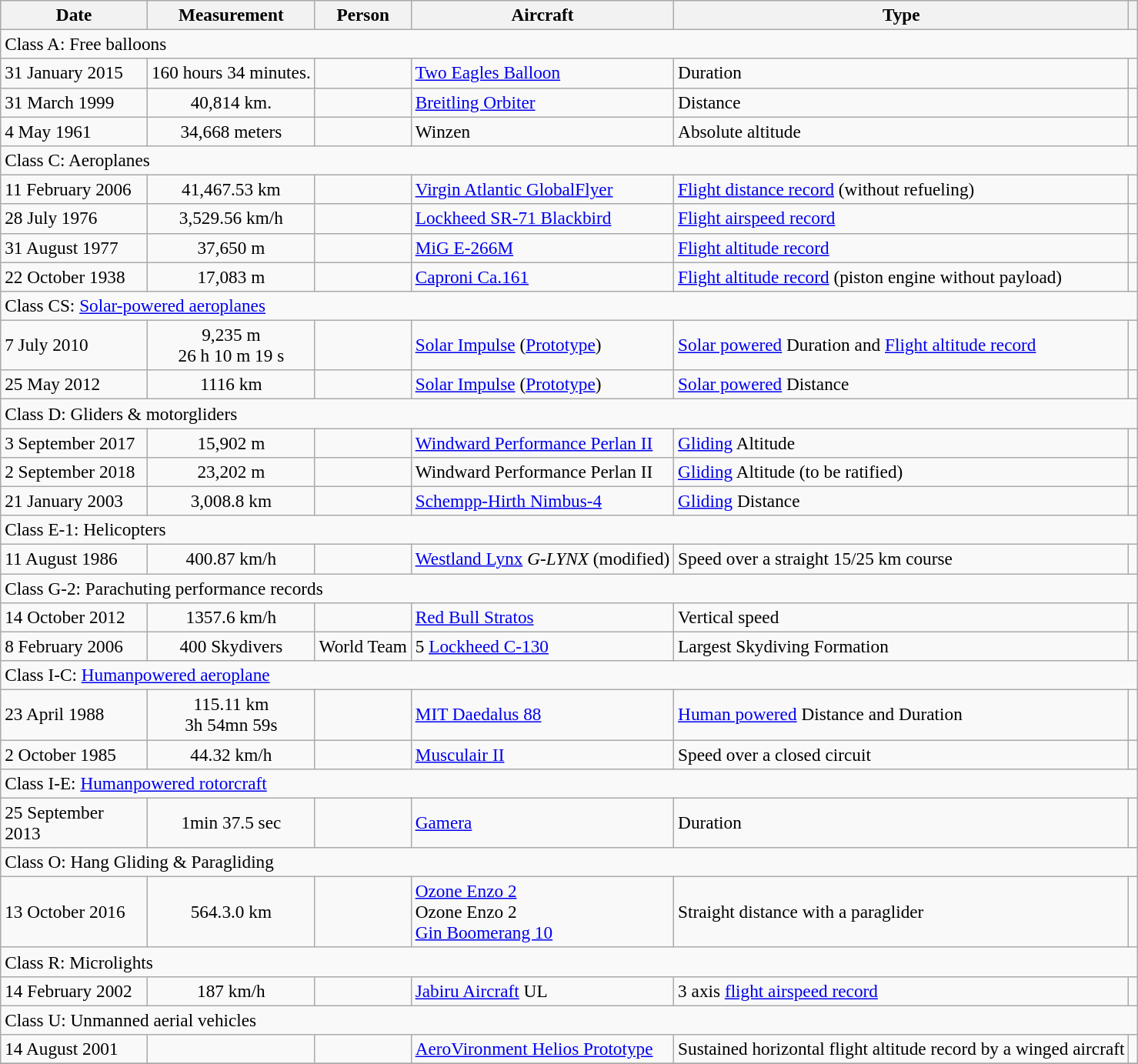<table class="wikitable plainrowheaders" style="font-size:97%;">
<tr>
<th scope="col" style="width:120px;">Date</th>
<th scope="col">Measurement</th>
<th scope="col">Person</th>
<th scope="col">Aircraft</th>
<th scope="col">Type</th>
<th scope="col"></th>
</tr>
<tr>
<td colspan="6" >Class A: Free balloons</td>
</tr>
<tr>
<td>31 January 2015</td>
<td style="text-align:center;">160 hours 34 minutes.</td>
<td><br></td>
<td><a href='#'>Two Eagles Balloon</a></td>
<td>Duration</td>
<td style="text-align:center;"></td>
</tr>
<tr>
<td>31 March 1999</td>
<td style="text-align:center;">40,814 km.</td>
<td><br></td>
<td><a href='#'>Breitling Orbiter</a></td>
<td>Distance</td>
<td style="text-align:center;"></td>
</tr>
<tr>
<td>4 May 1961</td>
<td style="text-align:center;">34,668 meters</td>
<td><br></td>
<td>Winzen</td>
<td>Absolute altitude</td>
<td></td>
</tr>
<tr>
<td colspan="6" >Class C: Aeroplanes</td>
</tr>
<tr>
<td>11 February 2006</td>
<td style="text-align:center;">41,467.53 km</td>
<td></td>
<td><a href='#'>Virgin Atlantic GlobalFlyer</a></td>
<td><a href='#'>Flight distance record</a> (without refueling)</td>
<td></td>
</tr>
<tr>
<td>28 July 1976</td>
<td style="text-align:center;">3,529.56 km/h</td>
<td></td>
<td><a href='#'>Lockheed SR-71 Blackbird</a></td>
<td><a href='#'>Flight airspeed record</a></td>
<td></td>
</tr>
<tr>
<td>31 August 1977</td>
<td style="text-align:center;">37,650 m</td>
<td></td>
<td><a href='#'>MiG E-266M</a></td>
<td><a href='#'>Flight altitude record</a></td>
<td></td>
</tr>
<tr>
<td>22 October 1938</td>
<td style="text-align:center;">17,083 m</td>
<td></td>
<td><a href='#'>Caproni Ca.161</a></td>
<td><a href='#'>Flight altitude record</a> (piston engine without payload)</td>
<td></td>
</tr>
<tr>
<td colspan="6" >Class CS: <a href='#'>Solar-powered aeroplanes</a></td>
</tr>
<tr>
<td>7 July 2010</td>
<td style="text-align:center;">9,235 m<br>26 h 10 m 19 s</td>
<td></td>
<td><a href='#'>Solar Impulse</a> (<a href='#'>Prototype</a>)</td>
<td><a href='#'>Solar powered</a> Duration and <a href='#'>Flight altitude record</a></td>
<td style="text-align:center;"></td>
</tr>
<tr>
<td>25 May 2012</td>
<td style="text-align:center;">1116 km</td>
<td></td>
<td><a href='#'>Solar Impulse</a> (<a href='#'>Prototype</a>)</td>
<td><a href='#'>Solar powered</a> Distance</td>
<td></td>
</tr>
<tr>
<td colspan="6" >Class D: Gliders & motorgliders</td>
</tr>
<tr>
<td>3 September 2017</td>
<td style="text-align:center;">15,902 m</td>
<td><br></td>
<td><a href='#'>Windward Performance Perlan II</a></td>
<td><a href='#'>Gliding</a> Altitude</td>
<td style="text-align:center;"></td>
</tr>
<tr>
<td>2 September 2018</td>
<td style="text-align:center;">23,202 m</td>
<td><br></td>
<td>Windward Performance Perlan II</td>
<td><a href='#'>Gliding</a> Altitude (to be ratified)</td>
<td style="text-align:center;"></td>
</tr>
<tr>
<td>21 January 2003</td>
<td style="text-align:center;">3,008.8 km</td>
<td><br></td>
<td><a href='#'>Schempp-Hirth Nimbus-4</a></td>
<td><a href='#'>Gliding</a> Distance</td>
<td></td>
</tr>
<tr>
<td colspan="6" >Class E-1: Helicopters</td>
</tr>
<tr>
<td>11 August 1986</td>
<td style="text-align:center;">400.87 km/h</td>
<td></td>
<td><a href='#'>Westland Lynx</a> <em>G-LYNX</em> (modified)</td>
<td>Speed over a straight 15/25 km course</td>
<td style="text-align:center;"></td>
</tr>
<tr>
<td colspan="6" >Class G-2: Parachuting performance records</td>
</tr>
<tr>
<td>14 October 2012</td>
<td style="text-align:center;">1357.6 km/h</td>
<td></td>
<td><a href='#'>Red Bull Stratos</a></td>
<td>Vertical speed</td>
<td style="text-align:center;"></td>
</tr>
<tr>
<td>8 February 2006</td>
<td style="text-align:center;">400 Skydivers</td>
<td>World Team</td>
<td>5 <a href='#'>Lockheed C-130</a></td>
<td>Largest Skydiving Formation</td>
<td style="text-align:center;"></td>
</tr>
<tr>
<td colspan="6" >Class I-C: <a href='#'>Humanpowered aeroplane</a></td>
</tr>
<tr>
<td>23 April 1988</td>
<td style="text-align:center;">115.11 km<br>3h 54mn 59s</td>
<td></td>
<td><a href='#'>MIT Daedalus 88</a></td>
<td><a href='#'>Human powered</a> Distance and Duration</td>
<td style="text-align:center;"></td>
</tr>
<tr>
<td>2 October 1985</td>
<td style="text-align:center;">44.32 km/h</td>
<td></td>
<td><a href='#'>Musculair II</a></td>
<td>Speed over a closed circuit</td>
<td style="text-align:center;"></td>
</tr>
<tr>
<td colspan="6" >Class I-E: <a href='#'>Humanpowered rotorcraft</a></td>
</tr>
<tr>
<td>25 September 2013</td>
<td style="text-align:center;">1min 37.5 sec</td>
<td></td>
<td><a href='#'>Gamera</a></td>
<td>Duration</td>
<td style="text-align:center;"></td>
</tr>
<tr>
<td colspan="6" >Class O: Hang Gliding & Paragliding</td>
</tr>
<tr>
<td>13 October 2016</td>
<td style="text-align:center;">564.3.0 km</td>
<td><br><br></td>
<td><a href='#'>Ozone Enzo 2</a><br>Ozone Enzo 2<br><a href='#'>Gin Boomerang 10</a></td>
<td>Straight distance with a paraglider</td>
<td style="text-align:center;"></td>
</tr>
<tr>
<td colspan="6" >Class R: Microlights</td>
</tr>
<tr>
<td>14 February 2002</td>
<td style="text-align:center;">187 km/h</td>
<td><br></td>
<td><a href='#'>Jabiru Aircraft</a> UL</td>
<td>3 axis <a href='#'>flight airspeed record</a></td>
<td style="text-align:center;"></td>
</tr>
<tr>
<td colspan="6" >Class U: Unmanned aerial vehicles</td>
</tr>
<tr>
<td>14 August 2001</td>
<td style="text-align:center;"></td>
<td></td>
<td><a href='#'>AeroVironment Helios Prototype</a></td>
<td>Sustained horizontal flight altitude record by a winged aircraft</td>
<td style="text-align:center;"></td>
</tr>
<tr>
</tr>
</table>
